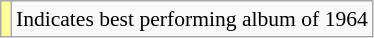<table class="wikitable" style="font-size:90%;">
<tr>
<td style="background-color:#FFFF99"></td>
<td>Indicates best performing album of 1964</td>
</tr>
</table>
